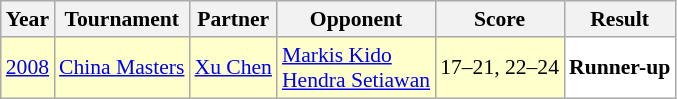<table class="sortable wikitable" style="font-size: 90%;">
<tr>
<th>Year</th>
<th>Tournament</th>
<th>Partner</th>
<th>Opponent</th>
<th>Score</th>
<th>Result</th>
</tr>
<tr style="background:#FFFFCC">
<td align="center"><a href='#'>2008</a></td>
<td align="left"><a href='#'>China Masters</a></td>
<td align="left"> <a href='#'>Xu Chen</a></td>
<td align="left"> <a href='#'>Markis Kido</a> <br>  <a href='#'>Hendra Setiawan</a></td>
<td align="left">17–21, 22–24</td>
<td style="text-align:left; background:white"> <strong>Runner-up</strong></td>
</tr>
</table>
